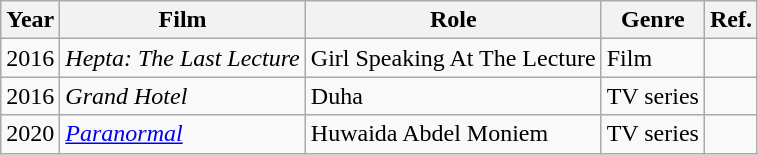<table class="wikitable">
<tr>
<th>Year</th>
<th>Film</th>
<th>Role</th>
<th>Genre</th>
<th>Ref.</th>
</tr>
<tr>
<td>2016</td>
<td><em>Hepta: The Last Lecture</em></td>
<td>Girl Speaking At The Lecture</td>
<td>Film</td>
<td></td>
</tr>
<tr>
<td>2016</td>
<td><em>Grand Hotel</em></td>
<td>Duha</td>
<td>TV series</td>
<td></td>
</tr>
<tr>
<td>2020</td>
<td><em><a href='#'>Paranormal</a></em></td>
<td>Huwaida Abdel Moniem</td>
<td>TV series</td>
<td></td>
</tr>
</table>
